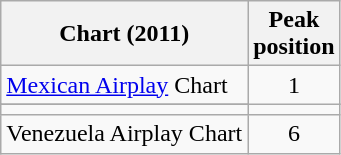<table class="wikitable sortable">
<tr>
<th>Chart (2011)</th>
<th>Peak<br>position</th>
</tr>
<tr>
<td><a href='#'>Mexican Airplay</a> Chart </td>
<td align="center">1</td>
</tr>
<tr>
</tr>
<tr>
</tr>
<tr>
</tr>
<tr>
<td></td>
</tr>
<tr>
<td>Venezuela Airplay Chart</td>
<td align="center">6</td>
</tr>
</table>
